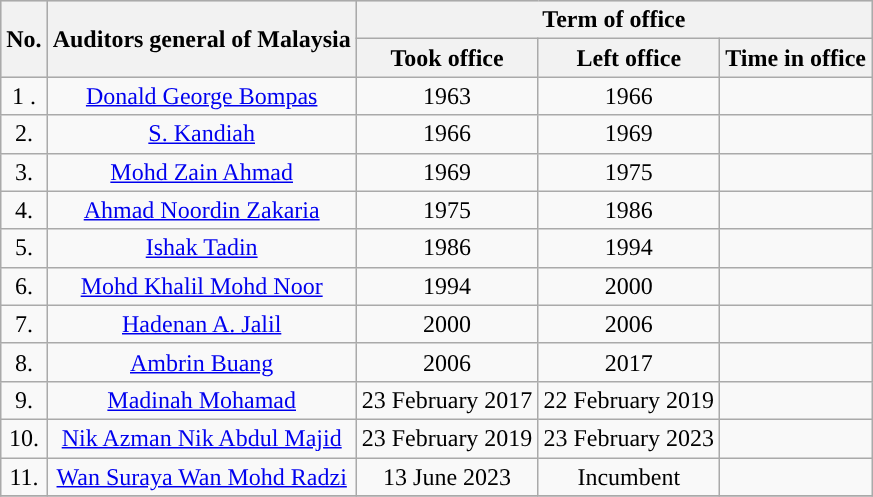<table class="wikitable" style="text-align:center;">
<tr style="background:#cccccc">
<th rowspan=2>No.</th>
<th rowspan=2>Auditors general of Malaysia</th>
<th colspan=3>Term of office</th>
</tr>
<tr>
<th>Took office</th>
<th>Left office</th>
<th>Time in office</th>
</tr>
<tr>
<td>1 .</td>
<td><a href='#'>Donald George Bompas</a></td>
<td>1963</td>
<td>1966</td>
<td></td>
</tr>
<tr>
<td>2.</td>
<td><a href='#'>S. Kandiah</a></td>
<td>1966</td>
<td>1969</td>
<td></td>
</tr>
<tr>
<td>3.</td>
<td><a href='#'>Mohd Zain Ahmad</a></td>
<td>1969</td>
<td>1975</td>
<td></td>
</tr>
<tr>
<td>4.</td>
<td><a href='#'>Ahmad Noordin Zakaria</a></td>
<td>1975</td>
<td>1986</td>
<td></td>
</tr>
<tr>
<td>5.</td>
<td><a href='#'>Ishak Tadin</a></td>
<td>1986</td>
<td>1994</td>
<td></td>
</tr>
<tr>
<td>6.</td>
<td><a href='#'>Mohd Khalil Mohd Noor</a></td>
<td>1994</td>
<td>2000</td>
<td></td>
</tr>
<tr>
<td>7.</td>
<td><a href='#'>Hadenan A. Jalil</a></td>
<td>2000</td>
<td>2006</td>
<td></td>
</tr>
<tr>
<td>8.</td>
<td><a href='#'>Ambrin Buang</a></td>
<td>2006</td>
<td>2017</td>
<td></td>
</tr>
<tr>
<td>9.</td>
<td><a href='#'>Madinah Mohamad</a></td>
<td>23 February 2017</td>
<td>22 February 2019</td>
<td></td>
</tr>
<tr>
<td>10.</td>
<td><a href='#'>Nik Azman Nik Abdul Majid</a></td>
<td>23 February 2019</td>
<td>23 February 2023</td>
<td></td>
</tr>
<tr>
<td>11.</td>
<td><a href='#'>Wan Suraya Wan Mohd Radzi</a></td>
<td>13 June 2023</td>
<td>Incumbent</td>
<td></td>
</tr>
<tr>
</tr>
</table>
